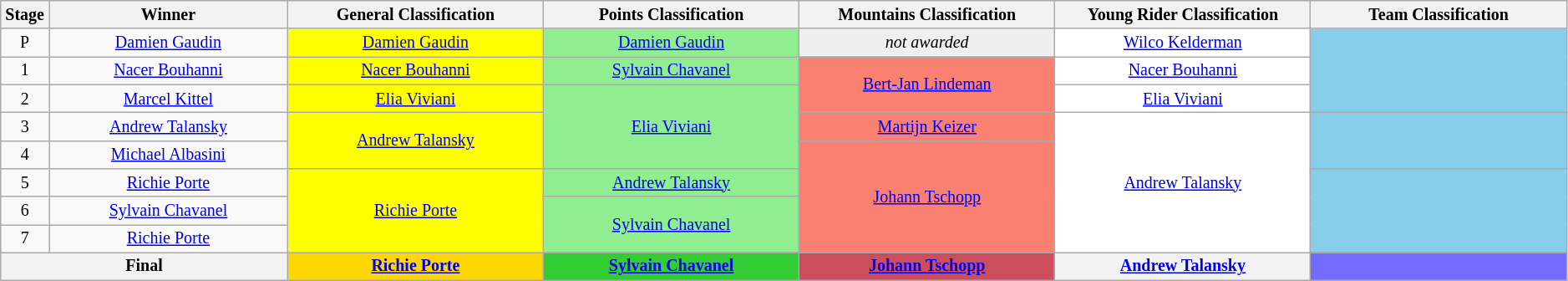<table class="wikitable" style="text-align: center; font-size:smaller;">
<tr>
<th style="width:1%;">Stage</th>
<th style="width:14%;">Winner</th>
<th style="width:15%;"><strong>General Classification</strong><br></th>
<th style="width:15%;"><strong>Points Classification</strong><br></th>
<th style="width:15%;"><strong>Mountains Classification</strong><br></th>
<th style="width:15%;"><strong>Young Rider Classification</strong><br></th>
<th style="width:15%;"><strong>Team Classification</strong><br></th>
</tr>
<tr>
<td>P</td>
<td><a href='#'>Damien Gaudin</a></td>
<td style="background:yellow;"><a href='#'>Damien Gaudin</a></td>
<td style="background:lightgreen;"><a href='#'>Damien Gaudin</a></td>
<td style="background-color:#EFEFEF;"><em>not awarded</em></td>
<td style="background:white;"><a href='#'>Wilco Kelderman</a></td>
<td style="background:skyblue;" rowspan=3></td>
</tr>
<tr>
<td>1</td>
<td><a href='#'>Nacer Bouhanni</a></td>
<td style="background:yellow;"><a href='#'>Nacer Bouhanni</a></td>
<td style="background:lightgreen;"><a href='#'>Sylvain Chavanel</a></td>
<td style="background:salmon;" rowspan=2><a href='#'>Bert-Jan Lindeman</a></td>
<td style="background:white;"><a href='#'>Nacer Bouhanni</a></td>
</tr>
<tr>
<td>2</td>
<td><a href='#'>Marcel Kittel</a></td>
<td style="background:yellow;"><a href='#'>Elia Viviani</a></td>
<td style="background:lightgreen;" rowspan=3><a href='#'>Elia Viviani</a></td>
<td style="background:white;"><a href='#'>Elia Viviani</a></td>
</tr>
<tr>
<td>3</td>
<td><a href='#'>Andrew Talansky</a></td>
<td style="background:yellow;" rowspan=2><a href='#'>Andrew Talansky</a></td>
<td style="background:salmon;"><a href='#'>Martijn Keizer</a></td>
<td style="background:white;" rowspan=5><a href='#'>Andrew Talansky</a></td>
<td style="background:skyblue;" rowspan=2></td>
</tr>
<tr>
<td>4</td>
<td><a href='#'>Michael Albasini</a></td>
<td style="background:salmon;" rowspan=4><a href='#'>Johann Tschopp</a></td>
</tr>
<tr>
<td>5</td>
<td><a href='#'>Richie Porte</a></td>
<td style="background:yellow;" rowspan=3><a href='#'>Richie Porte</a></td>
<td style="background:lightgreen;"><a href='#'>Andrew Talansky</a></td>
<td style="background:skyblue;" rowspan=3></td>
</tr>
<tr>
<td>6</td>
<td><a href='#'>Sylvain Chavanel</a></td>
<td style="background:lightgreen;" rowspan=2><a href='#'>Sylvain Chavanel</a></td>
</tr>
<tr>
<td>7</td>
<td><a href='#'>Richie Porte</a></td>
</tr>
<tr>
<th colspan=2><strong>Final</strong></th>
<th style="background:gold;"><a href='#'>Richie Porte</a></th>
<th style="background:limegreen;"><a href='#'>Sylvain Chavanel</a></th>
<th style="background:#CC4E5C;"><a href='#'>Johann Tschopp</a></th>
<th style="background:offwhite;"><a href='#'>Andrew Talansky</a></th>
<th style="background:#736aff;"></th>
</tr>
</table>
